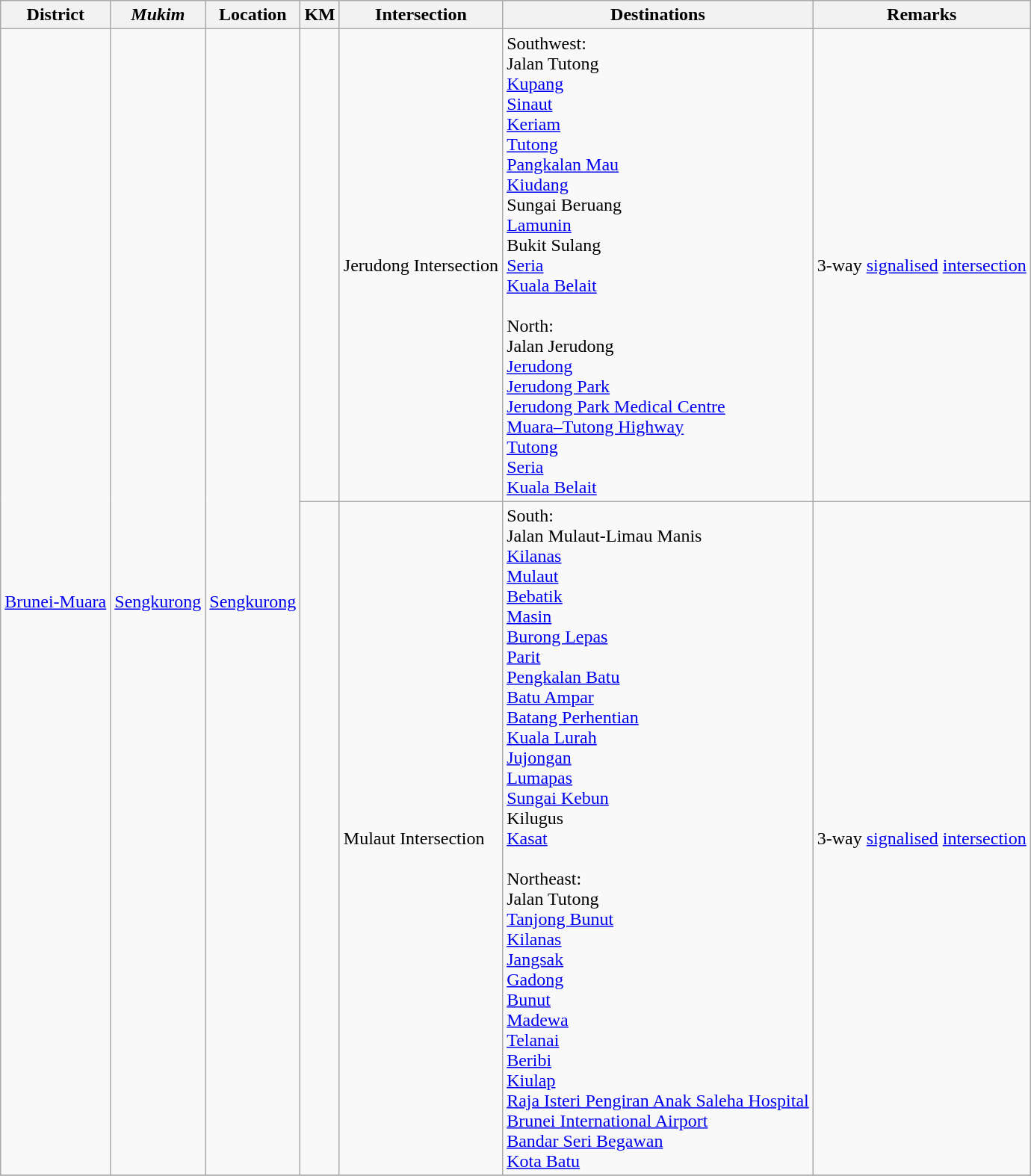<table class="wikitable">
<tr>
<th>District</th>
<th><em>Mukim</em></th>
<th>Location</th>
<th>KM</th>
<th>Intersection</th>
<th>Destinations</th>
<th>Remarks</th>
</tr>
<tr>
<td rowspan="2"><a href='#'>Brunei-Muara</a></td>
<td rowspan="2"><a href='#'>Sengkurong</a></td>
<td rowspan="2"><a href='#'>Sengkurong</a></td>
<td></td>
<td>Jerudong Intersection</td>
<td>Southwest:<br>Jalan Tutong<br><a href='#'>Kupang</a><br><a href='#'>Sinaut</a><br><a href='#'>Keriam</a><br><a href='#'>Tutong</a><br><a href='#'>Pangkalan Mau</a><br><a href='#'>Kiudang</a><br>Sungai Beruang<br><a href='#'>Lamunin</a><br>Bukit Sulang<br><a href='#'>Seria</a><br><a href='#'>Kuala Belait</a><br><br>North:<br> Jalan Jerudong<br><a href='#'>Jerudong</a><br><a href='#'>Jerudong Park</a><br><a href='#'>Jerudong Park Medical Centre</a><br>  <a href='#'>Muara–Tutong Highway</a><br> <a href='#'>Tutong</a><br> <a href='#'>Seria</a><br> <a href='#'>Kuala Belait</a></td>
<td>3-way <a href='#'>signalised</a> <a href='#'>intersection</a></td>
</tr>
<tr>
<td></td>
<td>Mulaut Intersection</td>
<td>South:<br> Jalan Mulaut-Limau Manis<br><a href='#'>Kilanas</a><br><a href='#'>Mulaut</a><br><a href='#'>Bebatik</a><br><a href='#'>Masin</a><br><a href='#'>Burong Lepas</a><br><a href='#'>Parit</a><br><a href='#'>Pengkalan Batu</a><br><a href='#'>Batu Ampar</a><br><a href='#'>Batang Perhentian</a><br><a href='#'>Kuala Lurah</a><br><a href='#'>Jujongan</a><br><a href='#'>Lumapas</a><br><a href='#'>Sungai Kebun</a><br>Kilugus<br><a href='#'>Kasat</a><br><br>Northeast:<br>Jalan Tutong<br><a href='#'>Tanjong Bunut</a><br><a href='#'>Kilanas</a><br><a href='#'>Jangsak</a><br><a href='#'>Gadong</a><br><a href='#'>Bunut</a><br><a href='#'>Madewa</a><br><a href='#'>Telanai</a><br><a href='#'>Beribi</a><br><a href='#'>Kiulap</a><br><a href='#'>Raja Isteri Pengiran Anak Saleha Hospital</a> <br><a href='#'>Brunei International Airport</a> <br><a href='#'>Bandar Seri Begawan</a><br><a href='#'>Kota Batu</a></td>
<td>3-way <a href='#'>signalised</a> <a href='#'>intersection</a></td>
</tr>
<tr>
</tr>
</table>
